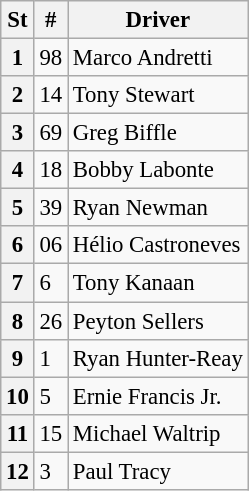<table class="wikitable" style="font-size:95%">
<tr>
<th>St</th>
<th>#</th>
<th>Driver</th>
</tr>
<tr>
<th>1</th>
<td>98</td>
<td>Marco Andretti</td>
</tr>
<tr>
<th>2</th>
<td>14</td>
<td>Tony Stewart</td>
</tr>
<tr>
<th>3</th>
<td>69</td>
<td>Greg Biffle</td>
</tr>
<tr>
<th>4</th>
<td>18</td>
<td>Bobby Labonte</td>
</tr>
<tr>
<th>5</th>
<td>39</td>
<td>Ryan Newman</td>
</tr>
<tr>
<th>6</th>
<td>06</td>
<td>Hélio Castroneves</td>
</tr>
<tr>
<th>7</th>
<td>6</td>
<td>Tony Kanaan</td>
</tr>
<tr>
<th>8</th>
<td>26</td>
<td>Peyton Sellers</td>
</tr>
<tr>
<th>9</th>
<td>1</td>
<td>Ryan Hunter-Reay</td>
</tr>
<tr>
<th>10</th>
<td>5</td>
<td>Ernie Francis Jr.</td>
</tr>
<tr>
<th>11</th>
<td>15</td>
<td>Michael Waltrip</td>
</tr>
<tr>
<th>12</th>
<td>3</td>
<td>Paul Tracy</td>
</tr>
</table>
